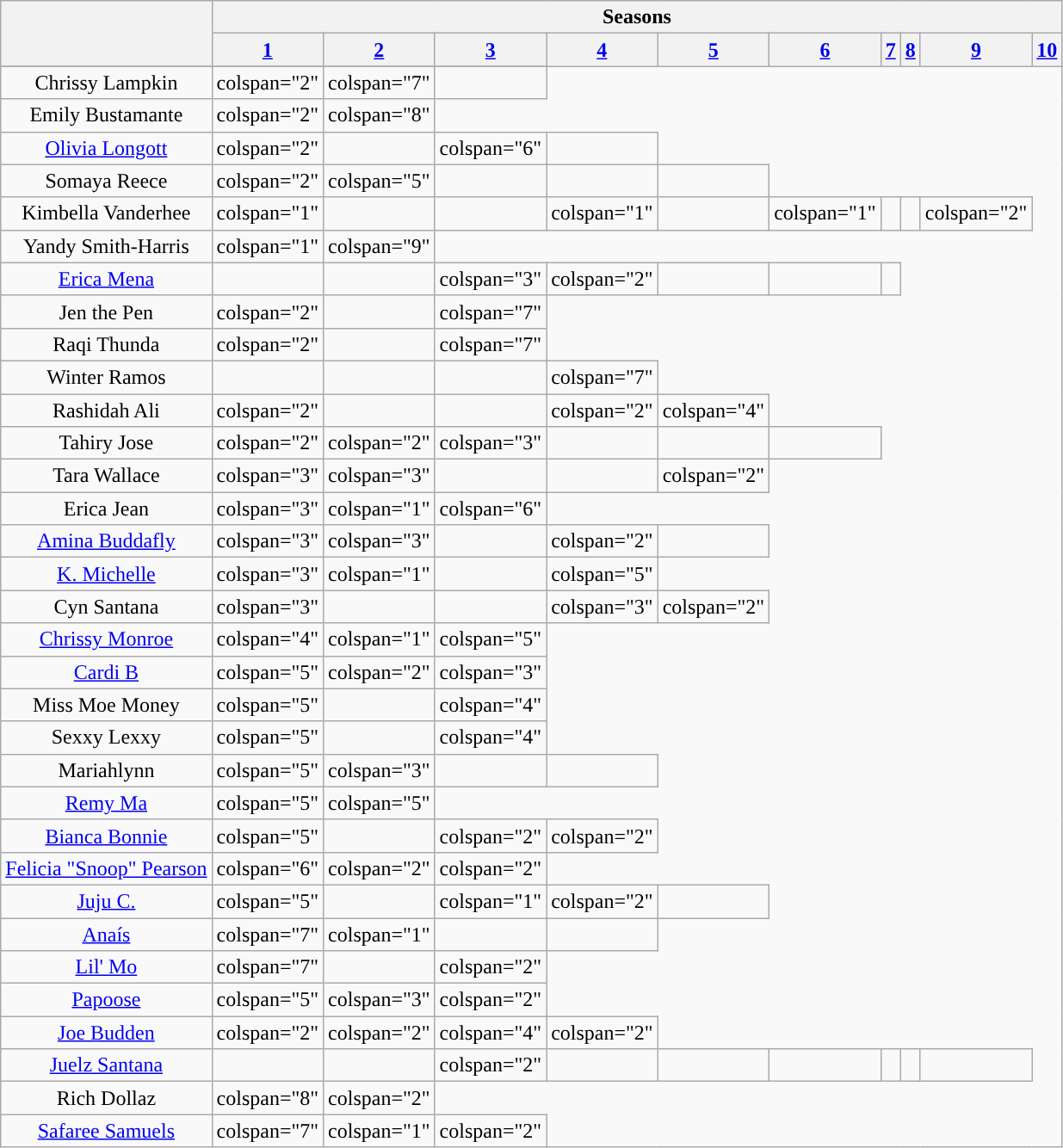<table class="wikitable plainrowheaders" style="text-align:center;">
<tr>
<th rowspan="2" scope="col"></th>
<th scope="col" colspan="10">Seasons</th>
</tr>
<tr>
<th scope="col"><a href='#'>1</a></th>
<th scope="col"><a href='#'>2</a></th>
<th scope="col"><a href='#'>3</a></th>
<th scope="col"><a href='#'>4</a></th>
<th scope="col"><a href='#'>5</a></th>
<th scope="col"><a href='#'>6</a></th>
<th scope="col"><a href='#'>7</a></th>
<th scope="col"><a href='#'>8</a></th>
<th scope="col"><a href='#'>9</a></th>
<th scope="col"><a href='#'>10</a></th>
</tr>
<tr>
</tr>
<tr>
<td scope="row">Chrissy Lampkin</td>
<td>colspan="2" </td>
<td>colspan="7" </td>
<td></td>
</tr>
<tr>
<td scope="row">Emily Bustamante</td>
<td>colspan="2" </td>
<td>colspan="8" </td>
</tr>
<tr>
<td scope="row"><a href='#'>Olivia Longott</a></td>
<td>colspan="2" </td>
<td></td>
<td>colspan="6" </td>
<td></td>
</tr>
<tr>
<td scope="row">Somaya Reece</td>
<td>colspan="2" </td>
<td>colspan="5" </td>
<td></td>
<td></td>
<td></td>
</tr>
<tr>
<td scope="row">Kimbella Vanderhee</td>
<td>colspan="1" </td>
<td></td>
<td></td>
<td>colspan="1" </td>
<td></td>
<td>colspan="1" </td>
<td></td>
<td></td>
<td>colspan="2" </td>
</tr>
<tr>
<td scope="row">Yandy Smith-Harris</td>
<td>colspan="1" </td>
<td>colspan="9" </td>
</tr>
<tr>
<td scope="row"><a href='#'>Erica Mena</a></td>
<td></td>
<td></td>
<td>colspan="3" </td>
<td>colspan="2" </td>
<td></td>
<td></td>
<td></td>
</tr>
<tr>
<td scope="row">Jen the Pen</td>
<td>colspan="2" </td>
<td></td>
<td>colspan="7" </td>
</tr>
<tr>
<td scope="row">Raqi Thunda</td>
<td>colspan="2" </td>
<td></td>
<td>colspan="7" </td>
</tr>
<tr>
<td scope="row">Winter Ramos</td>
<td></td>
<td></td>
<td></td>
<td>colspan="7" </td>
</tr>
<tr>
<td scope="row">Rashidah Ali</td>
<td>colspan="2" </td>
<td></td>
<td></td>
<td>colspan="2" </td>
<td>colspan="4" </td>
</tr>
<tr>
<td scope="row">Tahiry Jose</td>
<td>colspan="2" </td>
<td>colspan="2" </td>
<td>colspan="3" </td>
<td></td>
<td></td>
<td></td>
</tr>
<tr>
<td scope="row">Tara Wallace</td>
<td>colspan="3" </td>
<td>colspan="3" </td>
<td></td>
<td></td>
<td>colspan="2" </td>
</tr>
<tr>
<td scope="row">Erica Jean</td>
<td>colspan="3" </td>
<td>colspan="1" </td>
<td>colspan="6" </td>
</tr>
<tr>
<td scope="row"><a href='#'>Amina Buddafly</a></td>
<td>colspan="3" </td>
<td>colspan="3" </td>
<td></td>
<td>colspan="2" </td>
<td></td>
</tr>
<tr>
<td scope="row"><a href='#'>K. Michelle</a></td>
<td>colspan="3" </td>
<td>colspan="1" </td>
<td></td>
<td>colspan="5" </td>
</tr>
<tr>
<td scope="row">Cyn Santana</td>
<td>colspan="3" </td>
<td></td>
<td></td>
<td>colspan="3" </td>
<td>colspan="2" </td>
</tr>
<tr>
<td scope="row"><a href='#'>Chrissy Monroe</a></td>
<td>colspan="4" </td>
<td>colspan="1" </td>
<td>colspan="5" </td>
</tr>
<tr>
<td scope="row"><a href='#'>Cardi B</a></td>
<td>colspan="5" </td>
<td>colspan="2" </td>
<td>colspan="3" </td>
</tr>
<tr>
<td scope="row">Miss Moe Money</td>
<td>colspan="5" </td>
<td></td>
<td>colspan="4" </td>
</tr>
<tr>
<td scope="row">Sexxy Lexxy</td>
<td>colspan="5" </td>
<td></td>
<td>colspan="4" </td>
</tr>
<tr>
<td scope="row">Mariahlynn</td>
<td>colspan="5" </td>
<td>colspan="3" </td>
<td></td>
<td></td>
</tr>
<tr>
<td scope="row"><a href='#'>Remy Ma</a></td>
<td>colspan="5" </td>
<td>colspan="5" </td>
</tr>
<tr>
<td scope="row"><a href='#'>Bianca Bonnie</a></td>
<td>colspan="5" </td>
<td></td>
<td>colspan="2" </td>
<td>colspan="2" </td>
</tr>
<tr>
<td scope="row"><a href='#'>Felicia "Snoop" Pearson</a></td>
<td>colspan="6" </td>
<td>colspan="2" </td>
<td>colspan="2" </td>
</tr>
<tr>
<td scope="row"><a href='#'>Juju C.</a></td>
<td>colspan="5" </td>
<td></td>
<td>colspan="1" </td>
<td>colspan="2" </td>
<td></td>
</tr>
<tr>
<td scope="row"><a href='#'>Anaís</a></td>
<td>colspan="7" </td>
<td>colspan="1" </td>
<td></td>
<td></td>
</tr>
<tr>
<td scope="row"><a href='#'>Lil' Mo</a></td>
<td>colspan="7" </td>
<td></td>
<td>colspan="2" </td>
</tr>
<tr>
<td scope="row"><a href='#'>Papoose</a></td>
<td>colspan="5" </td>
<td>colspan="3" </td>
<td>colspan="2" </td>
</tr>
<tr>
<td scope="row"><a href='#'>Joe Budden</a></td>
<td>colspan="2" </td>
<td>colspan="2" </td>
<td>colspan="4" </td>
<td>colspan="2" </td>
</tr>
<tr>
<td scope="row"><a href='#'>Juelz Santana</a></td>
<td></td>
<td></td>
<td>colspan="2" </td>
<td></td>
<td></td>
<td></td>
<td></td>
<td></td>
<td></td>
</tr>
<tr>
<td scope="row">Rich Dollaz</td>
<td>colspan="8" </td>
<td>colspan="2" </td>
</tr>
<tr>
<td scope="row"><a href='#'>Safaree Samuels</a></td>
<td>colspan="7" </td>
<td>colspan="1" </td>
<td>colspan="2" </td>
</tr>
</table>
